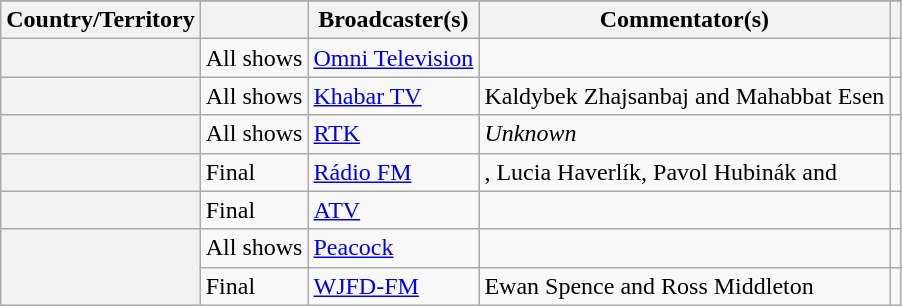<table class="wikitable plainrowheaders">
<tr>
</tr>
<tr>
<th scope="col">Country/Territory</th>
<th scope="col"></th>
<th scope="col">Broadcaster(s)</th>
<th scope="col">Commentator(s)</th>
<th scope="col"></th>
</tr>
<tr>
<th scope="row"></th>
<td>All shows</td>
<td><a href='#'>Omni Television</a></td>
<td></td>
<td></td>
</tr>
<tr>
<th scope="row"></th>
<td>All shows</td>
<td><a href='#'>Khabar TV</a></td>
<td>Kaldybek Zhajsanbaj and Mahabbat Esen</td>
<td></td>
</tr>
<tr>
<th scope="row"></th>
<td>All shows</td>
<td><a href='#'>RTK</a></td>
<td><em>Unknown</em></td>
<td></td>
</tr>
<tr>
<th scope="row"></th>
<td>Final</td>
<td><a href='#'>Rádio FM</a></td>
<td>, Lucia Haverlík, Pavol Hubinák and </td>
<td></td>
</tr>
<tr>
<th scope="row"></th>
<td>Final</td>
<td><a href='#'>ATV</a></td>
<td></td>
<td></td>
</tr>
<tr>
<th rowspan="2" scope="row"></th>
<td>All shows</td>
<td><a href='#'>Peacock</a></td>
<td></td>
<td></td>
</tr>
<tr>
<td>Final</td>
<td><a href='#'>WJFD-FM</a></td>
<td>Ewan Spence and Ross Middleton</td>
<td></td>
</tr>
</table>
